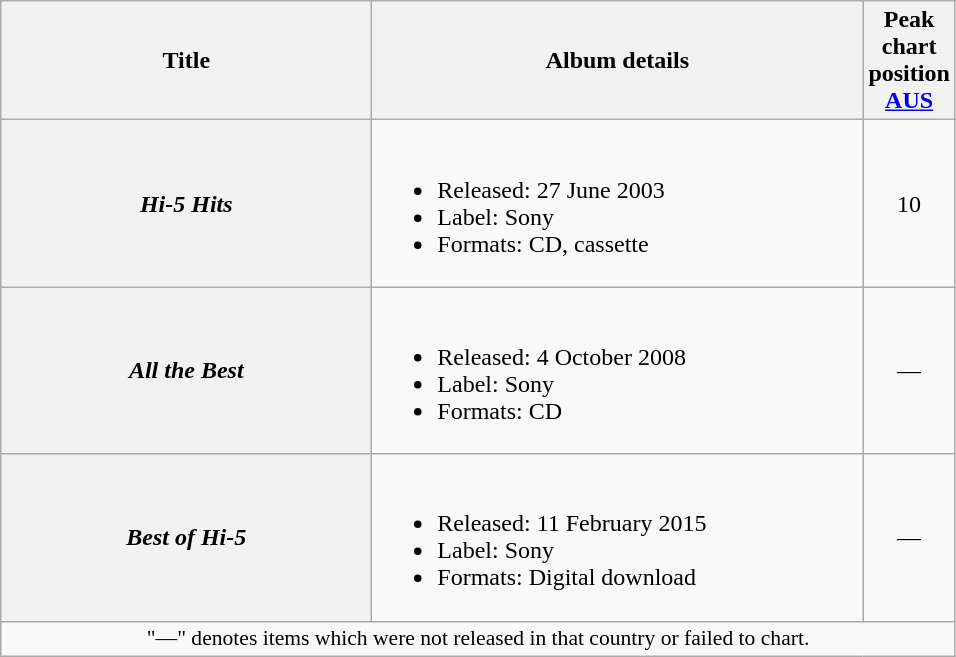<table class="wikitable plainrowheaders">
<tr>
<th scope="col" style="width:15em;">Title</th>
<th scope="col" style="width:20em;">Album details</th>
<th scope="col" style="width:33px;">Peak chart position<br><a href='#'>AUS</a><br></th>
</tr>
<tr>
<th scope="row"><em>Hi-5 Hits</em></th>
<td><br><ul><li>Released: 27 June 2003</li><li>Label: Sony</li><li>Formats: CD, cassette</li></ul></td>
<td style="text-align:center;">10</td>
</tr>
<tr>
<th scope="row"><em>All the Best</em></th>
<td><br><ul><li>Released: 4 October 2008</li><li>Label: Sony</li><li>Formats: CD</li></ul></td>
<td style="text-align:center;">—</td>
</tr>
<tr>
<th scope="row"><em>Best of Hi-5</em></th>
<td><br><ul><li>Released: 11 February 2015</li><li>Label: Sony</li><li>Formats: Digital download</li></ul></td>
<td style="text-align:center;">—</td>
</tr>
<tr>
<td colspan="6" style="text-align:center; font-size:90%">"—" denotes items which were not released in that country or failed to chart.</td>
</tr>
</table>
